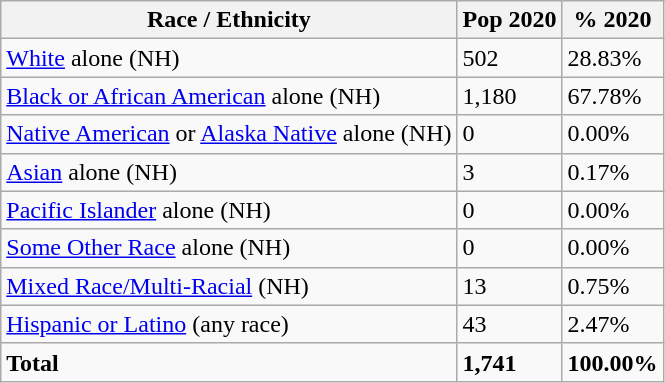<table class="wikitable">
<tr>
<th>Race / Ethnicity</th>
<th>Pop 2020</th>
<th>% 2020</th>
</tr>
<tr>
<td><a href='#'>White</a> alone (NH)</td>
<td>502</td>
<td>28.83%</td>
</tr>
<tr>
<td><a href='#'>Black or African American</a> alone (NH)</td>
<td>1,180</td>
<td>67.78%</td>
</tr>
<tr>
<td><a href='#'>Native American</a> or <a href='#'>Alaska Native</a> alone (NH)</td>
<td>0</td>
<td>0.00%</td>
</tr>
<tr>
<td><a href='#'>Asian</a> alone (NH)</td>
<td>3</td>
<td>0.17%</td>
</tr>
<tr>
<td><a href='#'>Pacific Islander</a> alone (NH)</td>
<td>0</td>
<td>0.00%</td>
</tr>
<tr>
<td><a href='#'>Some Other Race</a> alone (NH)</td>
<td>0</td>
<td>0.00%</td>
</tr>
<tr>
<td><a href='#'>Mixed Race/Multi-Racial</a> (NH)</td>
<td>13</td>
<td>0.75%</td>
</tr>
<tr>
<td><a href='#'>Hispanic or Latino</a> (any race)</td>
<td>43</td>
<td>2.47%</td>
</tr>
<tr>
<td><strong>Total</strong></td>
<td><strong>1,741</strong></td>
<td><strong>100.00%</strong></td>
</tr>
</table>
